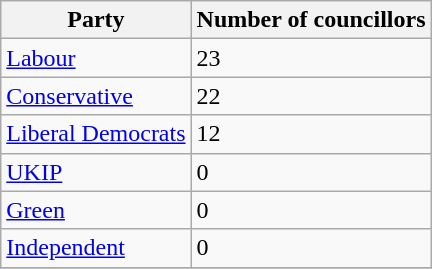<table class="wikitable">
<tr>
<th>Party</th>
<th>Number of councillors</th>
</tr>
<tr>
<td><a href='#'>Labour</a></td>
<td>23</td>
</tr>
<tr>
<td><a href='#'>Conservative</a></td>
<td>22</td>
</tr>
<tr>
<td><a href='#'>Liberal Democrats</a></td>
<td>12</td>
</tr>
<tr>
<td><a href='#'>UKIP</a></td>
<td>0</td>
</tr>
<tr>
<td><a href='#'>Green</a></td>
<td>0</td>
</tr>
<tr>
<td><a href='#'>Independent</a></td>
<td>0</td>
</tr>
<tr>
</tr>
</table>
